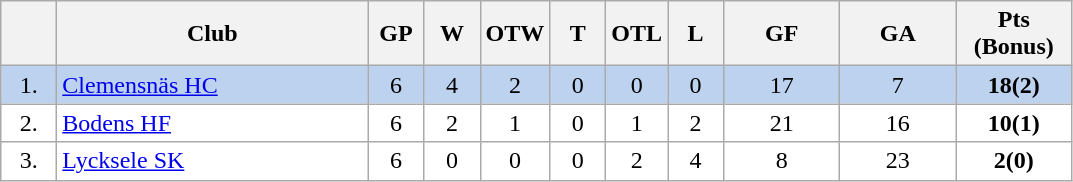<table class="wikitable">
<tr>
<th width="30"></th>
<th width="200">Club</th>
<th width="30">GP</th>
<th width="30">W</th>
<th width="30">OTW</th>
<th width="30">T</th>
<th width="30">OTL</th>
<th width="30">L</th>
<th width="70">GF</th>
<th width="70">GA</th>
<th width="70">Pts (Bonus)</th>
</tr>
<tr bgcolor="#BCD2EE" align="center">
<td>1.</td>
<td align="left"><a href='#'>Clemensnäs HC</a></td>
<td>6</td>
<td>4</td>
<td>2</td>
<td>0</td>
<td>0</td>
<td>0</td>
<td>17</td>
<td>7</td>
<td><strong>18(2)</strong></td>
</tr>
<tr bgcolor="#FFFFFF" align="center">
<td>2.</td>
<td align="left"><a href='#'>Bodens HF</a></td>
<td>6</td>
<td>2</td>
<td>1</td>
<td>0</td>
<td>1</td>
<td>2</td>
<td>21</td>
<td>16</td>
<td><strong>10(1)</strong></td>
</tr>
<tr bgcolor="#FFFFFF" align="center">
<td>3.</td>
<td align="left"><a href='#'>Lycksele SK</a></td>
<td>6</td>
<td>0</td>
<td>0</td>
<td>0</td>
<td>2</td>
<td>4</td>
<td>8</td>
<td>23</td>
<td><strong>2(0)</strong></td>
</tr>
</table>
